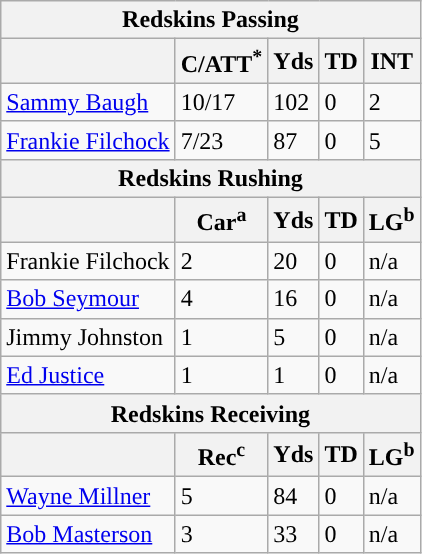<table class="wikitable">
<tr>
<th colspan="5">Redskins Passing</th>
</tr>
<tr>
<th></th>
<th>C/ATT<sup>*</sup></th>
<th>Yds</th>
<th>TD</th>
<th>INT</th>
</tr>
<tr>
<td><a href='#'>Sammy Baugh</a></td>
<td>10/17</td>
<td>102</td>
<td>0</td>
<td>2</td>
</tr>
<tr>
<td><a href='#'>Frankie Filchock</a></td>
<td>7/23</td>
<td>87</td>
<td>0</td>
<td>5</td>
</tr>
<tr>
<th colspan="5">Redskins Rushing</th>
</tr>
<tr>
<th></th>
<th>Car<sup>a</sup></th>
<th>Yds</th>
<th>TD</th>
<th>LG<sup>b</sup></th>
</tr>
<tr>
<td>Frankie Filchock</td>
<td>2</td>
<td>20</td>
<td>0</td>
<td>n/a</td>
</tr>
<tr>
<td><a href='#'>Bob Seymour</a></td>
<td>4</td>
<td>16</td>
<td>0</td>
<td>n/a</td>
</tr>
<tr>
<td>Jimmy Johnston</td>
<td>1</td>
<td>5</td>
<td>0</td>
<td>n/a</td>
</tr>
<tr>
<td><a href='#'>Ed Justice</a></td>
<td>1</td>
<td>1</td>
<td>0</td>
<td>n/a</td>
</tr>
<tr>
<th colspan="5">Redskins Receiving</th>
</tr>
<tr>
<th></th>
<th>Rec<sup>c</sup></th>
<th>Yds</th>
<th>TD</th>
<th>LG<sup>b</sup></th>
</tr>
<tr>
<td><a href='#'>Wayne Millner</a></td>
<td>5</td>
<td>84</td>
<td>0</td>
<td>n/a</td>
</tr>
<tr>
<td><a href='#'>Bob Masterson</a></td>
<td>3</td>
<td>33</td>
<td>0</td>
<td>n/a</td>
</tr>
</table>
